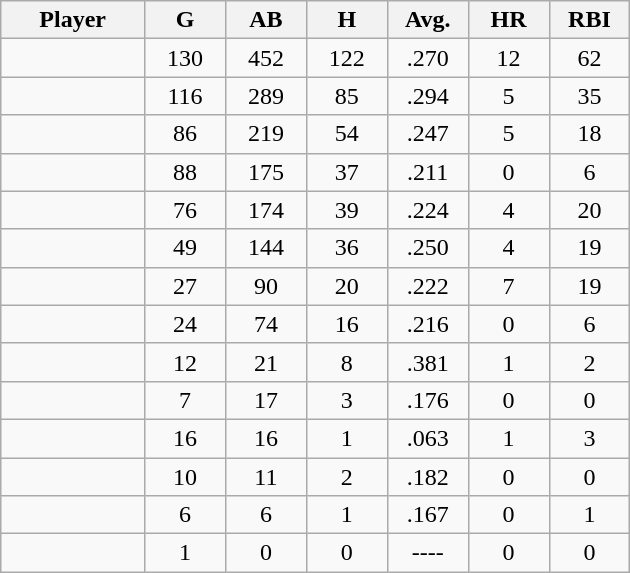<table class="wikitable sortable">
<tr>
<th bgcolor="#DDDDFF" width="16%">Player</th>
<th bgcolor="#DDDDFF" width="9%">G</th>
<th bgcolor="#DDDDFF" width="9%">AB</th>
<th bgcolor="#DDDDFF" width="9%">H</th>
<th bgcolor="#DDDDFF" width="9%">Avg.</th>
<th bgcolor="#DDDDFF" width="9%">HR</th>
<th bgcolor="#DDDDFF" width="9%">RBI</th>
</tr>
<tr align="center">
<td></td>
<td>130</td>
<td>452</td>
<td>122</td>
<td>.270</td>
<td>12</td>
<td>62</td>
</tr>
<tr align="center">
<td></td>
<td>116</td>
<td>289</td>
<td>85</td>
<td>.294</td>
<td>5</td>
<td>35</td>
</tr>
<tr align="center">
<td></td>
<td>86</td>
<td>219</td>
<td>54</td>
<td>.247</td>
<td>5</td>
<td>18</td>
</tr>
<tr align="center">
<td></td>
<td>88</td>
<td>175</td>
<td>37</td>
<td>.211</td>
<td>0</td>
<td>6</td>
</tr>
<tr align="center">
<td></td>
<td>76</td>
<td>174</td>
<td>39</td>
<td>.224</td>
<td>4</td>
<td>20</td>
</tr>
<tr align="center">
<td></td>
<td>49</td>
<td>144</td>
<td>36</td>
<td>.250</td>
<td>4</td>
<td>19</td>
</tr>
<tr align="center">
<td></td>
<td>27</td>
<td>90</td>
<td>20</td>
<td>.222</td>
<td>7</td>
<td>19</td>
</tr>
<tr align="center">
<td></td>
<td>24</td>
<td>74</td>
<td>16</td>
<td>.216</td>
<td>0</td>
<td>6</td>
</tr>
<tr align="center">
<td></td>
<td>12</td>
<td>21</td>
<td>8</td>
<td>.381</td>
<td>1</td>
<td>2</td>
</tr>
<tr align="center">
<td></td>
<td>7</td>
<td>17</td>
<td>3</td>
<td>.176</td>
<td>0</td>
<td>0</td>
</tr>
<tr align="center">
<td></td>
<td>16</td>
<td>16</td>
<td>1</td>
<td>.063</td>
<td>1</td>
<td>3</td>
</tr>
<tr align="center">
<td></td>
<td>10</td>
<td>11</td>
<td>2</td>
<td>.182</td>
<td>0</td>
<td>0</td>
</tr>
<tr align="center">
<td></td>
<td>6</td>
<td>6</td>
<td>1</td>
<td>.167</td>
<td>0</td>
<td>1</td>
</tr>
<tr align="center">
<td></td>
<td>1</td>
<td>0</td>
<td>0</td>
<td>----</td>
<td>0</td>
<td>0</td>
</tr>
</table>
